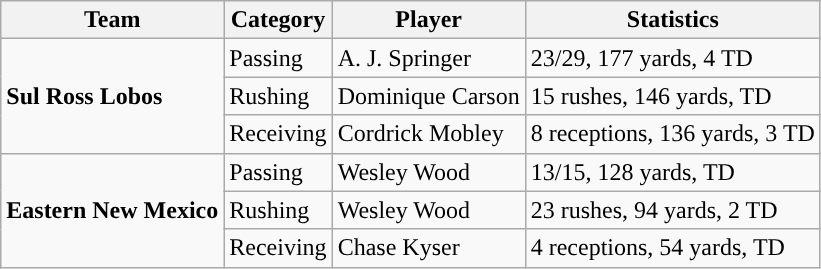<table class="wikitable" style="float: left;">
<tr>
<th>Team</th>
<th>Category</th>
<th>Player</th>
<th>Statistics</th>
</tr>
<tr>
<td rowspan=3><strong>Sul Ross Lobos</strong></td>
<td>Passing</td>
<td>A. J. Springer</td>
<td>23/29, 177 yards, 4 TD</td>
</tr>
<tr>
<td>Rushing</td>
<td>Dominique Carson</td>
<td>15 rushes, 146 yards, TD</td>
</tr>
<tr>
<td>Receiving</td>
<td>Cordrick Mobley</td>
<td>8 receptions, 136 yards, 3 TD</td>
</tr>
<tr>
<td rowspan=3><strong>Eastern New Mexico</strong></td>
<td>Passing</td>
<td>Wesley Wood</td>
<td>13/15, 128 yards, TD</td>
</tr>
<tr>
<td>Rushing</td>
<td>Wesley Wood</td>
<td>23 rushes, 94 yards, 2 TD</td>
</tr>
<tr>
<td>Receiving</td>
<td>Chase Kyser</td>
<td>4 receptions, 54 yards, TD</td>
</tr>
</table>
